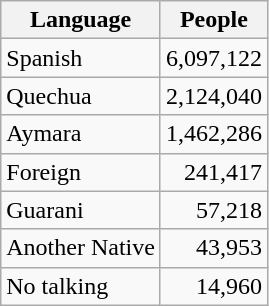<table class="wikitable sortable">
<tr>
<th>Language</th>
<th>People</th>
</tr>
<tr>
<td>Spanish</td>
<td align="right">6,097,122</td>
</tr>
<tr>
<td>Quechua</td>
<td align="right">2,124,040</td>
</tr>
<tr>
<td>Aymara</td>
<td align="right">1,462,286</td>
</tr>
<tr>
<td>Foreign</td>
<td align="right">241,417</td>
</tr>
<tr>
<td>Guarani</td>
<td align="right">57,218</td>
</tr>
<tr>
<td>Another Native</td>
<td align="right">43,953</td>
</tr>
<tr>
<td>No talking</td>
<td align="right">14,960</td>
</tr>
</table>
